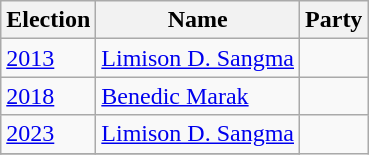<table class="wikitable sortable">
<tr>
<th>Election</th>
<th>Name</th>
<th colspan=2>Party</th>
</tr>
<tr>
<td><a href='#'>2013</a></td>
<td><a href='#'>Limison D. Sangma</a></td>
<td></td>
</tr>
<tr>
<td><a href='#'>2018</a></td>
<td><a href='#'>Benedic Marak</a></td>
<td></td>
</tr>
<tr>
<td><a href='#'>2023</a></td>
<td><a href='#'>Limison D. Sangma</a></td>
</tr>
<tr>
</tr>
</table>
